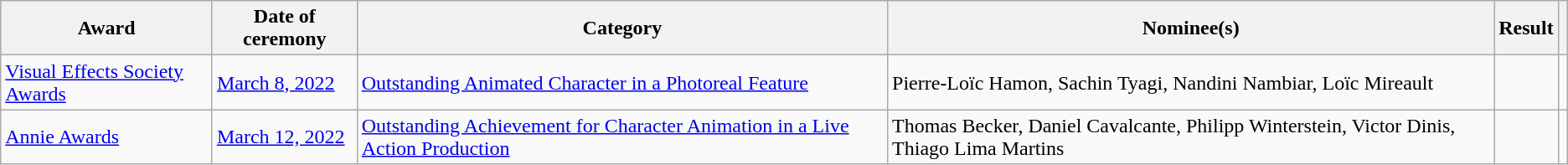<table class="wikitable plainrowheaders sortable">
<tr>
<th>Award</th>
<th scope="col">Date of ceremony</th>
<th scope="col">Category</th>
<th scope="col">Nominee(s)</th>
<th scope="col">Result</th>
<th scope="col" class="unsortable"></th>
</tr>
<tr>
<td><a href='#'>Visual Effects Society Awards</a></td>
<td><a href='#'>March 8, 2022</a></td>
<td><a href='#'>Outstanding Animated Character in a Photoreal Feature</a></td>
<td>Pierre-Loïc Hamon, Sachin Tyagi, Nandini Nambiar, Loïc Mireault</td>
<td></td>
<td style="text-align:center;"></td>
</tr>
<tr>
<td><a href='#'>Annie Awards</a></td>
<td><a href='#'>March 12, 2022</a></td>
<td><a href='#'>Outstanding Achievement for Character Animation in a Live Action Production</a></td>
<td>Thomas Becker, Daniel Cavalcante, Philipp Winterstein, Victor Dinis, Thiago Lima Martins</td>
<td></td>
<td style="text-align:center;"></td>
</tr>
</table>
